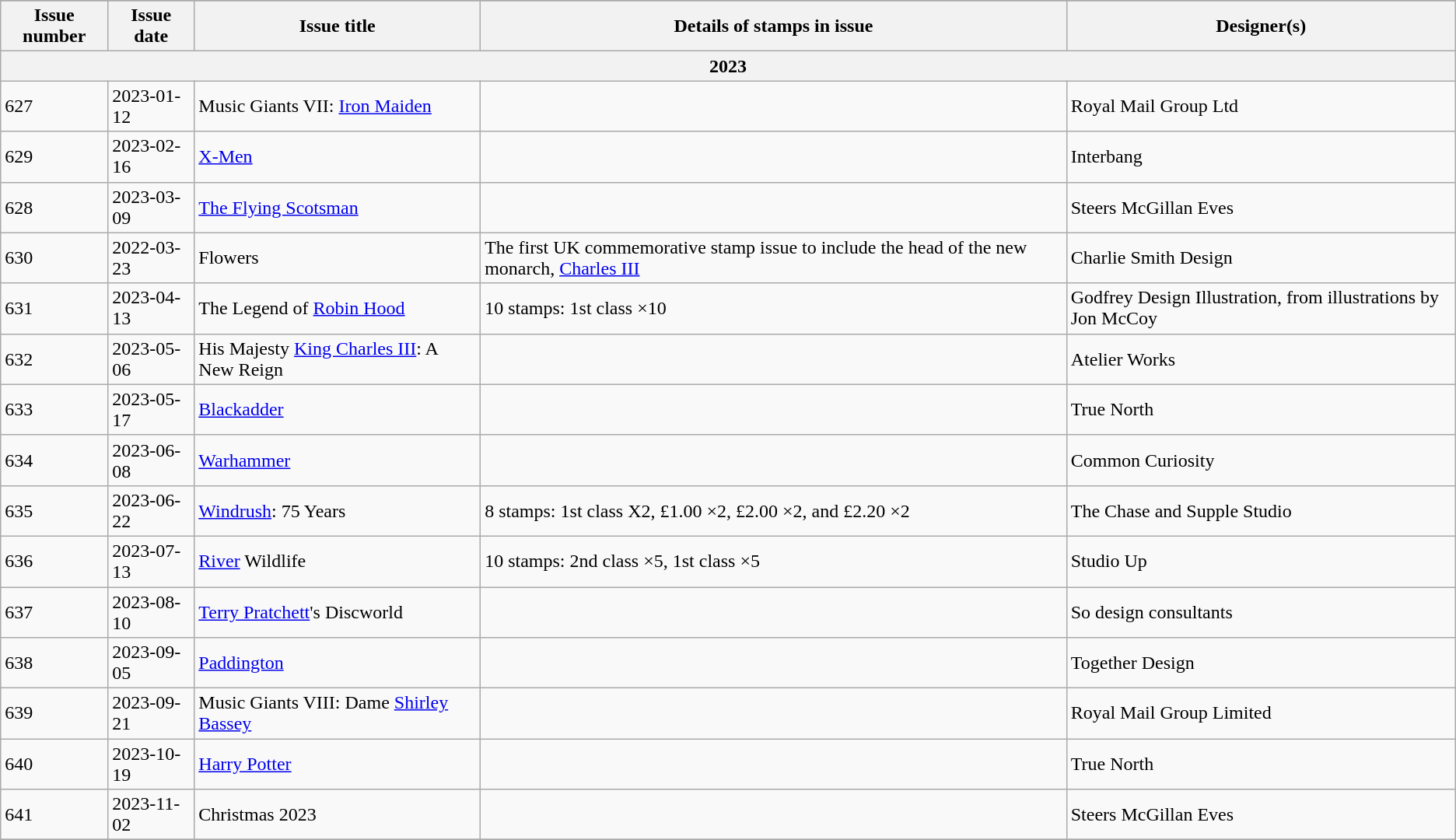<table class="wikitable">
<tr>
</tr>
<tr>
<th>Issue number</th>
<th>Issue date</th>
<th>Issue title</th>
<th>Details of stamps in issue</th>
<th>Designer(s)</th>
</tr>
<tr>
<th colspan=5>2023</th>
</tr>
<tr>
<td>627</td>
<td>2023-01-12</td>
<td>Music Giants VII: <a href='#'>Iron Maiden</a></td>
<td></td>
<td>Royal Mail Group Ltd</td>
</tr>
<tr>
<td>629</td>
<td>2023-02-16</td>
<td><a href='#'>X-Men</a></td>
<td></td>
<td>Interbang</td>
</tr>
<tr>
<td>628</td>
<td>2023-03-09</td>
<td><a href='#'>The Flying Scotsman</a></td>
<td></td>
<td>Steers McGillan Eves</td>
</tr>
<tr>
<td>630</td>
<td>2022-03-23</td>
<td>Flowers</td>
<td>The first UK commemorative stamp issue to include the head of the new monarch, <a href='#'>Charles III</a></td>
<td>Charlie Smith Design</td>
</tr>
<tr>
<td>631</td>
<td>2023-04-13</td>
<td>The Legend of <a href='#'>Robin Hood</a></td>
<td>10 stamps: 1st class ×10</td>
<td>Godfrey Design Illustration, from illustrations by Jon McCoy</td>
</tr>
<tr>
<td>632</td>
<td>2023-05-06</td>
<td>His Majesty <a href='#'>King Charles III</a>: A New Reign</td>
<td></td>
<td>Atelier Works</td>
</tr>
<tr>
<td>633</td>
<td>2023-05-17</td>
<td><a href='#'>Blackadder</a></td>
<td></td>
<td>True North</td>
</tr>
<tr>
<td>634</td>
<td>2023-06-08</td>
<td><a href='#'>Warhammer</a></td>
<td></td>
<td>Common Curiosity</td>
</tr>
<tr>
<td>635</td>
<td>2023-06-22</td>
<td><a href='#'>Windrush</a>: 75 Years</td>
<td>8 stamps: 1st class X2, £1.00 ×2, £2.00 ×2, and £2.20 ×2</td>
<td>The Chase and Supple Studio</td>
</tr>
<tr>
<td>636</td>
<td>2023-07-13</td>
<td><a href='#'>River</a> Wildlife</td>
<td>10 stamps: 2nd class ×5, 1st class ×5</td>
<td>Studio Up</td>
</tr>
<tr>
<td>637</td>
<td>2023-08-10</td>
<td><a href='#'>Terry Pratchett</a>'s Discworld</td>
<td></td>
<td>So design consultants</td>
</tr>
<tr>
<td>638</td>
<td>2023-09-05</td>
<td><a href='#'>Paddington</a></td>
<td></td>
<td>Together Design</td>
</tr>
<tr>
<td>639</td>
<td>2023-09-21</td>
<td>Music Giants VIII: Dame <a href='#'>Shirley Bassey</a></td>
<td></td>
<td>Royal Mail Group Limited</td>
</tr>
<tr>
<td>640</td>
<td>2023-10-19</td>
<td><a href='#'>Harry Potter</a></td>
<td></td>
<td>True North</td>
</tr>
<tr>
<td>641</td>
<td>2023-11-02</td>
<td>Christmas 2023</td>
<td></td>
<td>Steers McGillan Eves</td>
</tr>
<tr>
</tr>
</table>
